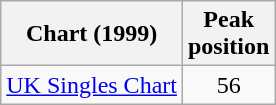<table class="wikitable sortable">
<tr>
<th>Chart (1999)</th>
<th>Peak<br>position</th>
</tr>
<tr>
<td align="left"><a href='#'>UK Singles Chart</a></td>
<td style="text-align:center;">56</td>
</tr>
</table>
